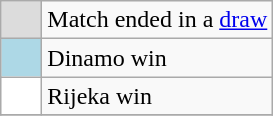<table class="wikitable">
<tr>
<th width="20" style="background-color:#DCDCDC">  </th>
<td>Match ended in a <a href='#'>draw</a></td>
</tr>
<tr>
<td style="background-color:#ADD8E6"></td>
<td>Dinamo win</td>
</tr>
<tr>
<td style="background-color:#FFFFFF"></td>
<td>Rijeka win</td>
</tr>
<tr>
</tr>
</table>
